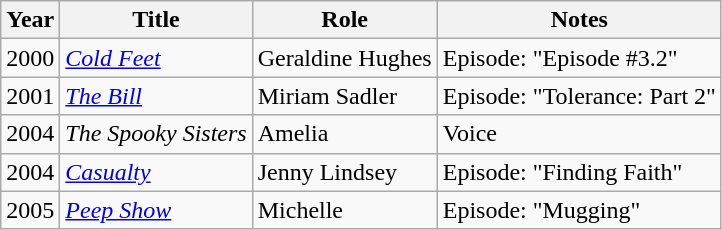<table class="wikitable sortable">
<tr>
<th>Year</th>
<th>Title</th>
<th>Role</th>
<th>Notes</th>
</tr>
<tr>
<td>2000</td>
<td><em><a href='#'>Cold Feet</a></em></td>
<td>Geraldine Hughes</td>
<td>Episode: "Episode #3.2"</td>
</tr>
<tr>
<td>2001</td>
<td><em><a href='#'>The Bill</a></em></td>
<td>Miriam Sadler</td>
<td>Episode: "Tolerance: Part 2"</td>
</tr>
<tr>
<td>2004</td>
<td><em>The Spooky Sisters</em></td>
<td>Amelia</td>
<td>Voice</td>
</tr>
<tr>
<td>2004</td>
<td><em><a href='#'>Casualty</a></em></td>
<td>Jenny Lindsey</td>
<td>Episode: "Finding Faith"</td>
</tr>
<tr>
<td>2005</td>
<td><em><a href='#'>Peep Show</a></em></td>
<td>Michelle</td>
<td>Episode: "Mugging"</td>
</tr>
</table>
